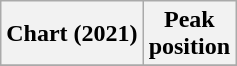<table class="wikitable sortable plainrowheaders" style="text-align:center">
<tr>
<th scope="col">Chart (2021)</th>
<th scope="col">Peak<br>position</th>
</tr>
<tr>
</tr>
</table>
